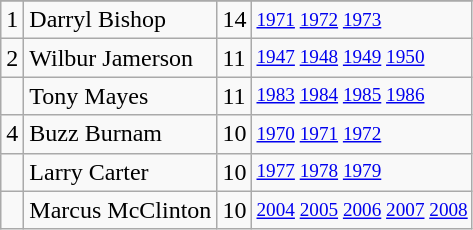<table class="wikitable">
<tr>
</tr>
<tr>
<td>1</td>
<td>Darryl Bishop</td>
<td>14</td>
<td style="font-size:80%;"><a href='#'>1971</a> <a href='#'>1972</a> <a href='#'>1973</a></td>
</tr>
<tr>
<td>2</td>
<td>Wilbur Jamerson</td>
<td>11</td>
<td style="font-size:80%;"><a href='#'>1947</a> <a href='#'>1948</a> <a href='#'>1949</a> <a href='#'>1950</a></td>
</tr>
<tr>
<td></td>
<td>Tony Mayes</td>
<td>11</td>
<td style="font-size:80%;"><a href='#'>1983</a> <a href='#'>1984</a> <a href='#'>1985</a> <a href='#'>1986</a></td>
</tr>
<tr>
<td>4</td>
<td>Buzz Burnam</td>
<td>10</td>
<td style="font-size:80%;"><a href='#'>1970</a> <a href='#'>1971</a> <a href='#'>1972</a></td>
</tr>
<tr>
<td></td>
<td>Larry Carter</td>
<td>10</td>
<td style="font-size:80%;"><a href='#'>1977</a> <a href='#'>1978</a> <a href='#'>1979</a></td>
</tr>
<tr>
<td></td>
<td>Marcus McClinton</td>
<td>10</td>
<td style="font-size:80%;"><a href='#'>2004</a> <a href='#'>2005</a> <a href='#'>2006</a> <a href='#'>2007</a> <a href='#'>2008</a></td>
</tr>
</table>
